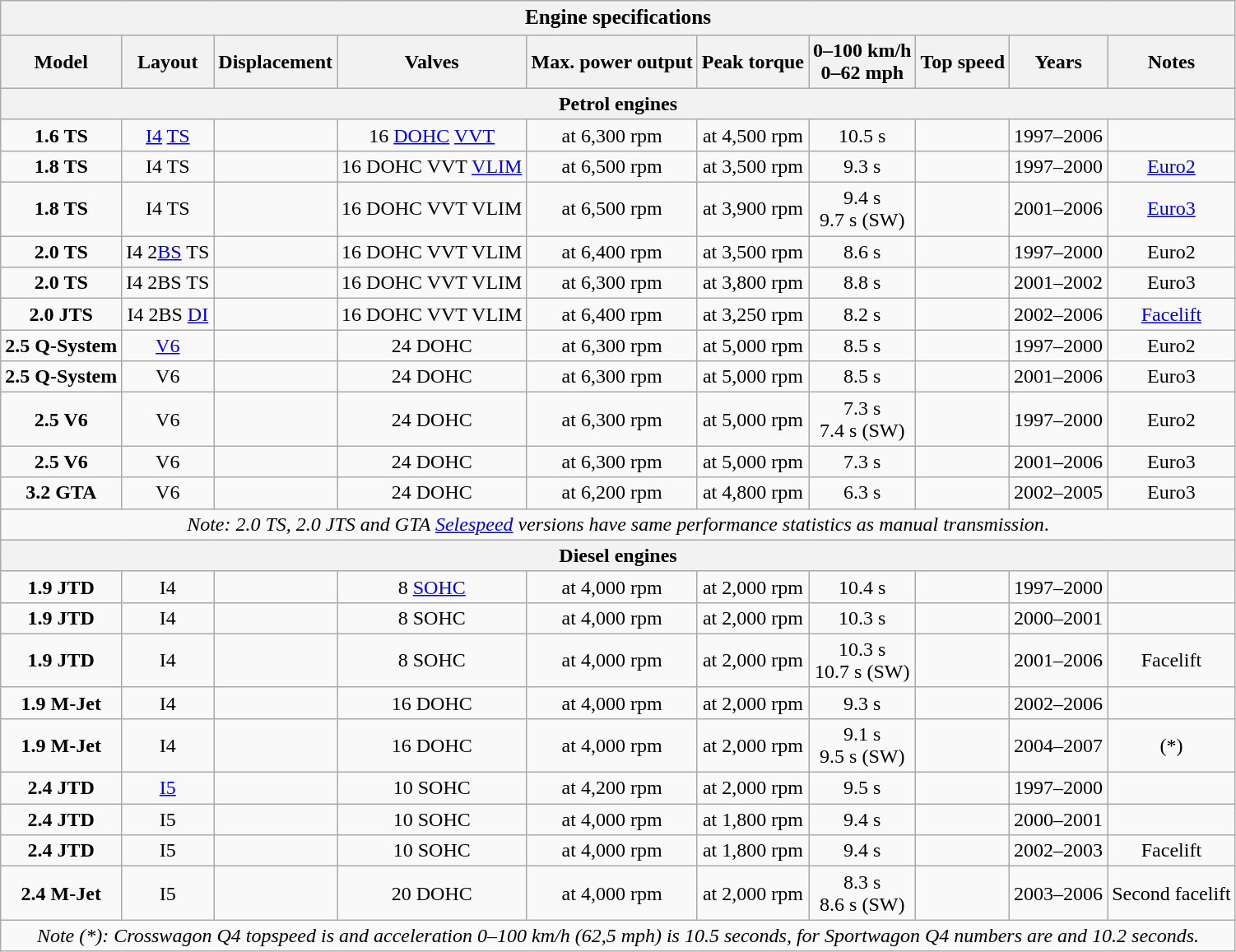<table class="wikitable" style="text-align:center;">
<tr>
<th colspan=10 style="font-size:105%;"><strong>Engine specifications</strong></th>
</tr>
<tr>
<th>Model</th>
<th>Layout</th>
<th>Displacement</th>
<th>Valves</th>
<th>Max. power output</th>
<th>Peak torque</th>
<th>0–100 km/h<br>0–62 mph</th>
<th>Top speed</th>
<th>Years</th>
<th>Notes</th>
</tr>
<tr>
<th colspan=10>Petrol engines</th>
</tr>
<tr>
<td><strong>1.6 TS</strong></td>
<td><a href='#'>I4</a> <a href='#'>TS</a></td>
<td></td>
<td>16 <a href='#'>DOHC</a> <a href='#'>VVT</a></td>
<td> at 6,300 rpm</td>
<td> at 4,500 rpm</td>
<td>10.5 s</td>
<td></td>
<td>1997–2006</td>
<td></td>
</tr>
<tr>
<td><strong>1.8 TS</strong></td>
<td>I4 TS</td>
<td></td>
<td>16 DOHC VVT <a href='#'>VLIM</a></td>
<td> at 6,500 rpm</td>
<td> at 3,500 rpm</td>
<td>9.3 s</td>
<td></td>
<td>1997–2000</td>
<td><a href='#'>Euro2</a></td>
</tr>
<tr>
<td><strong>1.8 TS</strong></td>
<td>I4 TS</td>
<td></td>
<td>16 DOHC VVT VLIM</td>
<td> at 6,500 rpm</td>
<td> at 3,900 rpm</td>
<td>9.4 s<br>9.7 s (SW)</td>
<td></td>
<td>2001–2006</td>
<td><a href='#'>Euro3</a></td>
</tr>
<tr>
<td><strong>2.0 TS</strong></td>
<td>I4 2<a href='#'>BS</a> TS</td>
<td></td>
<td>16 DOHC VVT VLIM</td>
<td> at 6,400 rpm</td>
<td> at 3,500 rpm</td>
<td>8.6 s</td>
<td></td>
<td>1997–2000</td>
<td>Euro2</td>
</tr>
<tr>
<td><strong>2.0 TS</strong></td>
<td>I4 2BS TS</td>
<td></td>
<td>16 DOHC VVT VLIM</td>
<td> at 6,300 rpm</td>
<td> at 3,800 rpm</td>
<td>8.8 s</td>
<td></td>
<td>2001–2002</td>
<td>Euro3</td>
</tr>
<tr>
<td><strong>2.0 JTS</strong></td>
<td>I4 2BS <a href='#'>DI</a></td>
<td></td>
<td>16 DOHC VVT VLIM</td>
<td> at 6,400 rpm</td>
<td> at 3,250 rpm</td>
<td>8.2 s</td>
<td></td>
<td>2002–2006</td>
<td><a href='#'>Facelift</a></td>
</tr>
<tr>
<td><strong>2.5 Q-System</strong></td>
<td><a href='#'>V6</a></td>
<td></td>
<td>24 DOHC</td>
<td> at 6,300 rpm</td>
<td> at 5,000 rpm</td>
<td>8.5 s</td>
<td></td>
<td>1997–2000</td>
<td>Euro2</td>
</tr>
<tr>
<td><strong>2.5 Q-System</strong></td>
<td>V6</td>
<td></td>
<td>24 DOHC</td>
<td> at 6,300 rpm</td>
<td> at 5,000 rpm</td>
<td>8.5 s</td>
<td></td>
<td>2001–2006</td>
<td>Euro3</td>
</tr>
<tr>
<td><strong>2.5 V6</strong></td>
<td>V6</td>
<td></td>
<td>24 DOHC</td>
<td> at 6,300 rpm</td>
<td> at 5,000 rpm</td>
<td>7.3 s<br>7.4 s (SW)</td>
<td></td>
<td>1997–2000</td>
<td>Euro2</td>
</tr>
<tr>
<td><strong>2.5 V6</strong></td>
<td>V6</td>
<td></td>
<td>24 DOHC</td>
<td> at 6,300 rpm</td>
<td> at 5,000 rpm</td>
<td>7.3 s</td>
<td></td>
<td>2001–2006</td>
<td>Euro3</td>
</tr>
<tr>
<td><strong>3.2 GTA</strong></td>
<td>V6</td>
<td></td>
<td>24 DOHC</td>
<td> at 6,200 rpm</td>
<td> at 4,800 rpm</td>
<td>6.3 s</td>
<td></td>
<td>2002–2005</td>
<td>Euro3</td>
</tr>
<tr>
<td colspan="10"><em>Note: 2.0 TS, 2.0 JTS and GTA <a href='#'>Selespeed</a> versions have same performance statistics as manual transmission</em>.</td>
</tr>
<tr>
<th colspan="10">Diesel engines</th>
</tr>
<tr>
<td><strong>1.9 JTD</strong></td>
<td>I4</td>
<td></td>
<td>8 <a href='#'>SOHC</a></td>
<td> at 4,000 rpm</td>
<td> at 2,000 rpm</td>
<td>10.4 s</td>
<td></td>
<td>1997–2000</td>
<td></td>
</tr>
<tr>
<td><strong>1.9 JTD</strong></td>
<td>I4</td>
<td></td>
<td>8 SOHC</td>
<td> at 4,000 rpm</td>
<td> at 2,000 rpm</td>
<td>10.3 s</td>
<td></td>
<td>2000–2001</td>
<td></td>
</tr>
<tr>
<td><strong>1.9 JTD</strong></td>
<td>I4</td>
<td></td>
<td>8 SOHC</td>
<td> at 4,000 rpm</td>
<td> at 2,000 rpm</td>
<td>10.3 s<br>10.7 s (SW)</td>
<td></td>
<td>2001–2006</td>
<td>Facelift</td>
</tr>
<tr>
<td><strong>1.9 M-Jet</strong></td>
<td>I4</td>
<td></td>
<td>16 DOHC</td>
<td> at 4,000 rpm</td>
<td> at 2,000 rpm</td>
<td>9.3 s</td>
<td></td>
<td>2002–2006</td>
<td></td>
</tr>
<tr>
<td><strong>1.9 M-Jet</strong></td>
<td>I4</td>
<td></td>
<td>16 DOHC</td>
<td> at 4,000 rpm</td>
<td> at 2,000 rpm</td>
<td>9.1 s<br>9.5 s (SW)</td>
<td></td>
<td>2004–2007</td>
<td>(*)</td>
</tr>
<tr>
<td><strong>2.4 JTD</strong></td>
<td><a href='#'>I5</a></td>
<td></td>
<td>10 SOHC</td>
<td> at 4,200 rpm</td>
<td> at 2,000 rpm</td>
<td>9.5 s</td>
<td></td>
<td>1997–2000</td>
<td></td>
</tr>
<tr>
<td><strong>2.4 JTD</strong></td>
<td>I5</td>
<td></td>
<td>10 SOHC</td>
<td> at 4,000 rpm</td>
<td> at 1,800 rpm</td>
<td>9.4 s</td>
<td></td>
<td>2000–2001</td>
<td></td>
</tr>
<tr>
<td><strong>2.4 JTD</strong></td>
<td>I5</td>
<td></td>
<td>10 SOHC</td>
<td> at 4,000 rpm</td>
<td> at 1,800 rpm</td>
<td>9.4 s</td>
<td></td>
<td>2002–2003</td>
<td>Facelift</td>
</tr>
<tr>
<td><strong>2.4 M-Jet</strong></td>
<td>I5</td>
<td></td>
<td>20 DOHC</td>
<td> at 4,000 rpm</td>
<td> at 2,000 rpm</td>
<td>8.3 s<br>8.6 s (SW)</td>
<td></td>
<td>2003–2006</td>
<td>Second facelift</td>
</tr>
<tr>
<td colspan="10"><em>Note (*): Crosswagon Q4 topspeed is  and acceleration 0–100 km/h (62,5 mph) is 10.5 seconds, for Sportwagon Q4 numbers are  and 10.2 seconds.</em></td>
</tr>
</table>
